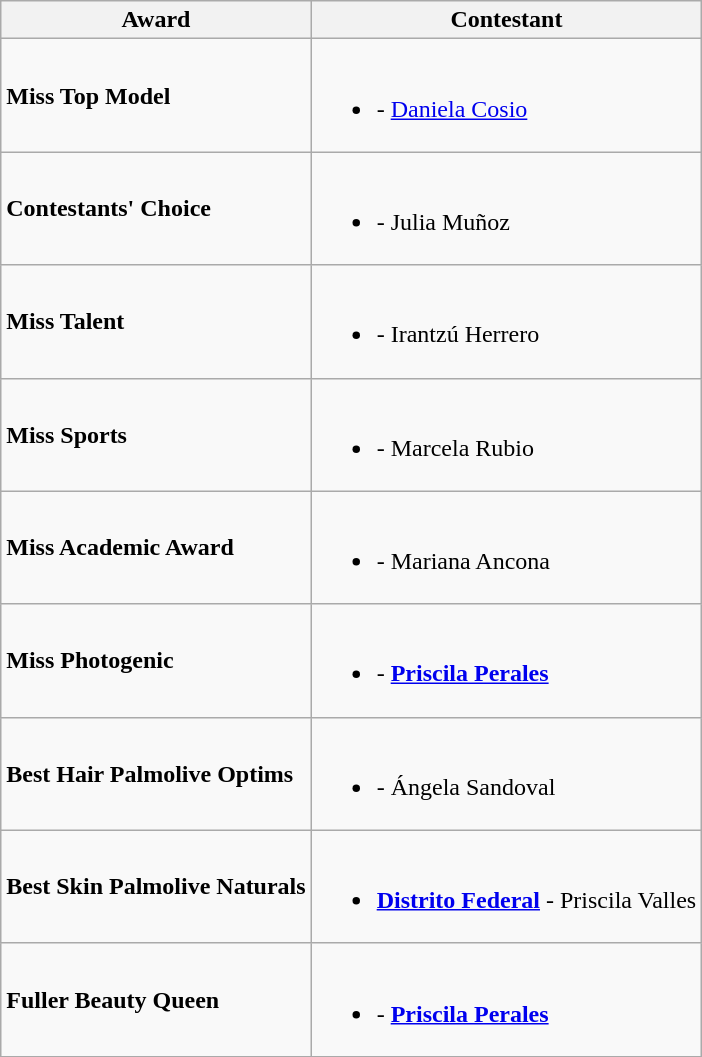<table class="wikitable" border="1">
<tr>
<th>Award</th>
<th>Contestant</th>
</tr>
<tr>
<td><strong>Miss Top Model</strong></td>
<td><br><ul><li><strong></strong> - <a href='#'>Daniela Cosio</a></li></ul></td>
</tr>
<tr>
<td><strong>Contestants' Choice</strong></td>
<td><br><ul><li><strong></strong> - Julia Muñoz</li></ul></td>
</tr>
<tr>
<td><strong>Miss Talent</strong></td>
<td><br><ul><li><strong></strong> - Irantzú Herrero</li></ul></td>
</tr>
<tr>
<td><strong>Miss Sports</strong></td>
<td><br><ul><li><strong></strong> - Marcela Rubio</li></ul></td>
</tr>
<tr>
<td><strong>Miss Academic Award</strong></td>
<td><br><ul><li><strong></strong> - Mariana Ancona</li></ul></td>
</tr>
<tr>
<td><strong>Miss Photogenic</strong></td>
<td><br><ul><li><strong></strong> - <strong><a href='#'>Priscila Perales</a></strong></li></ul></td>
</tr>
<tr>
<td><strong>Best Hair Palmolive Optims</strong></td>
<td><br><ul><li><strong></strong> - Ángela Sandoval</li></ul></td>
</tr>
<tr>
<td><strong>Best Skin Palmolive Naturals</strong></td>
<td><br><ul><li><strong> <a href='#'>Distrito Federal</a></strong> - Priscila Valles</li></ul></td>
</tr>
<tr>
<td><strong>Fuller Beauty Queen</strong></td>
<td><br><ul><li><strong></strong> -  <strong><a href='#'>Priscila Perales</a></strong></li></ul></td>
</tr>
<tr>
</tr>
</table>
